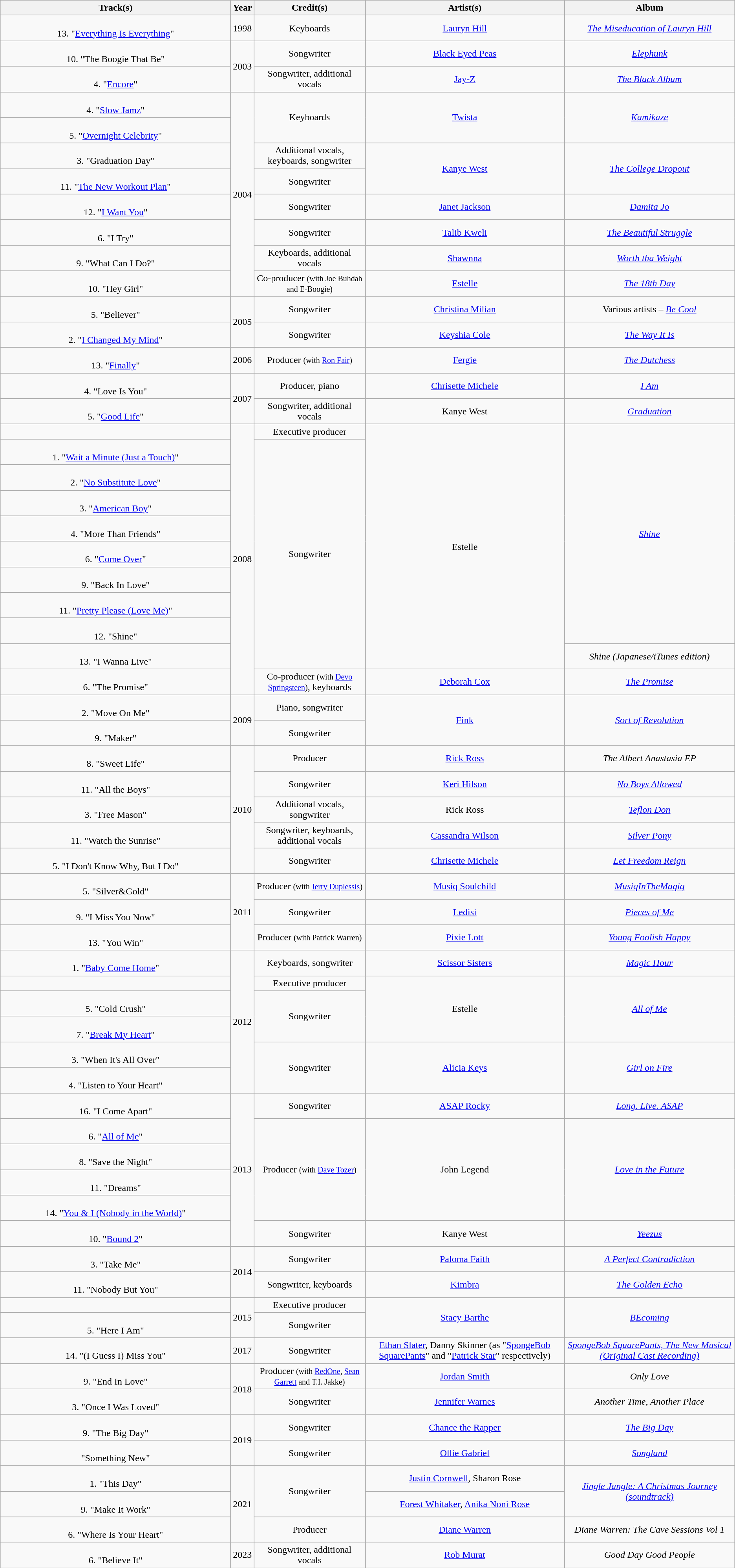<table class="wikitable plainrowheaders" style="text-align:center;">
<tr>
<th scope="col" style="width:24em;">Track(s)</th>
<th scope="col" style="width:1em;">Year</th>
<th scope="col">Credit(s)</th>
<th scope="col">Artist(s)</th>
<th scope="col">Album</th>
</tr>
<tr>
<td><br>13. "<a href='#'>Everything Is Everything</a>"</td>
<td>1998</td>
<td>Keyboards</td>
<td><a href='#'>Lauryn Hill</a></td>
<td><em><a href='#'>The Miseducation of Lauryn Hill</a></em></td>
</tr>
<tr>
<td><br>10. "The Boogie That Be"</td>
<td rowspan="2">2003</td>
<td>Songwriter</td>
<td><a href='#'>Black Eyed Peas</a></td>
<td><em><a href='#'>Elephunk</a></em></td>
</tr>
<tr>
<td><br>4. "<a href='#'>Encore</a>"</td>
<td>Songwriter, additional vocals</td>
<td><a href='#'>Jay-Z</a></td>
<td><em><a href='#'>The Black Album</a></em></td>
</tr>
<tr>
<td><br>4. "<a href='#'>Slow Jamz</a>"<br></td>
<td rowspan="8">2004</td>
<td rowspan="2">Keyboards</td>
<td rowspan="2"><a href='#'>Twista</a></td>
<td rowspan="2"><em><a href='#'>Kamikaze</a></em></td>
</tr>
<tr>
<td><br>5. "<a href='#'>Overnight Celebrity</a>"</td>
</tr>
<tr>
<td><br>3. "Graduation Day"</td>
<td>Additional vocals, keyboards, songwriter</td>
<td rowspan="2"><a href='#'>Kanye West</a></td>
<td rowspan="2"><em><a href='#'>The College Dropout</a></em></td>
</tr>
<tr>
<td><br>11. "<a href='#'>The New Workout Plan</a>"</td>
<td>Songwriter</td>
</tr>
<tr>
<td><br>12. "<a href='#'>I Want You</a>"</td>
<td>Songwriter</td>
<td><a href='#'>Janet Jackson</a></td>
<td><em><a href='#'>Damita Jo</a></em></td>
</tr>
<tr>
<td><br>6. "I Try"<br></td>
<td>Songwriter</td>
<td><a href='#'>Talib Kweli</a></td>
<td><em><a href='#'>The Beautiful Struggle</a></em></td>
</tr>
<tr>
<td><br>9. "What Can I Do?"<br></td>
<td>Keyboards, additional vocals</td>
<td><a href='#'>Shawnna</a></td>
<td><em><a href='#'>Worth tha Weight</a></em></td>
</tr>
<tr>
<td><br>10. "Hey Girl"<br></td>
<td>Co-producer <small>(with Joe Buhdah and E-Boogie)</small></td>
<td><a href='#'>Estelle</a></td>
<td><em><a href='#'>The 18th Day</a></em></td>
</tr>
<tr>
<td><br>5. "Believer"</td>
<td rowspan="2">2005</td>
<td>Songwriter</td>
<td><a href='#'>Christina Milian</a></td>
<td>Various artists – <em><a href='#'>Be Cool</a></em></td>
</tr>
<tr>
<td><br>2. "<a href='#'>I Changed My Mind</a>"</td>
<td>Songwriter</td>
<td><a href='#'>Keyshia Cole</a></td>
<td><em><a href='#'>The Way It Is</a></em></td>
</tr>
<tr>
<td><br>13. "<a href='#'>Finally</a>"<br></td>
<td>2006</td>
<td>Producer <small>(with <a href='#'>Ron Fair</a>)</small></td>
<td><a href='#'>Fergie</a></td>
<td><em><a href='#'>The Dutchess</a></em></td>
</tr>
<tr>
<td><br>4. "Love Is You"</td>
<td rowspan="2">2007</td>
<td>Producer, piano</td>
<td><a href='#'>Chrisette Michele</a></td>
<td><em><a href='#'>I Am</a></em></td>
</tr>
<tr>
<td><br>5. "<a href='#'>Good Life</a>"<br></td>
<td>Songwriter, additional vocals</td>
<td>Kanye West</td>
<td><em><a href='#'>Graduation</a></em></td>
</tr>
<tr>
<td></td>
<td rowspan="11">2008</td>
<td>Executive producer</td>
<td rowspan="10">Estelle</td>
<td rowspan="9"><em><a href='#'>Shine</a></em></td>
</tr>
<tr>
<td><br>1. "<a href='#'>Wait a Minute (Just a Touch)</a>"</td>
<td rowspan="9">Songwriter</td>
</tr>
<tr>
<td><br>2. "<a href='#'>No Substitute Love</a>"</td>
</tr>
<tr>
<td><br>3. "<a href='#'>American Boy</a>"<br></td>
</tr>
<tr>
<td><br>4. "More Than Friends"</td>
</tr>
<tr>
<td><br>6. "<a href='#'>Come Over</a>"<br></td>
</tr>
<tr>
<td><br>9. "Back In Love"</td>
</tr>
<tr>
<td><br>11. "<a href='#'>Pretty Please (Love Me)</a>"<br></td>
</tr>
<tr>
<td><br>12. "Shine"</td>
</tr>
<tr>
<td><br>13. "I Wanna Live"</td>
<td><em>Shine (Japanese/iTunes edition)</em></td>
</tr>
<tr>
<td><br>6. "The Promise"</td>
<td>Co-producer <small>(with <a href='#'>Devo Springsteen</a>)</small>, keyboards</td>
<td><a href='#'>Deborah Cox</a></td>
<td><em><a href='#'>The Promise</a></em></td>
</tr>
<tr>
<td><br>2. "Move On Me"</td>
<td rowspan="2">2009</td>
<td>Piano, songwriter</td>
<td rowspan="2"><a href='#'>Fink</a></td>
<td rowspan="2"><em><a href='#'>Sort of Revolution</a></em></td>
</tr>
<tr>
<td><br>9. "Maker"</td>
<td>Songwriter</td>
</tr>
<tr>
<td><br>8. "Sweet Life"<br></td>
<td rowspan="5">2010</td>
<td>Producer</td>
<td><a href='#'>Rick Ross</a></td>
<td><em>The Albert Anastasia EP</em></td>
</tr>
<tr>
<td><br>11. "All the Boys"</td>
<td>Songwriter</td>
<td><a href='#'>Keri Hilson</a></td>
<td><em><a href='#'>No Boys Allowed</a></em></td>
</tr>
<tr>
<td><br>3. "Free Mason"<br></td>
<td>Additional vocals, songwriter</td>
<td>Rick Ross</td>
<td><em><a href='#'>Teflon Don</a></em></td>
</tr>
<tr>
<td><br>11. "Watch the Sunrise"</td>
<td>Songwriter, keyboards, additional vocals</td>
<td><a href='#'>Cassandra Wilson</a></td>
<td><em><a href='#'>Silver Pony</a></em></td>
</tr>
<tr>
<td><br>5. "I Don't Know Why, But I Do"</td>
<td>Songwriter</td>
<td><a href='#'>Chrisette Michele</a></td>
<td><em><a href='#'>Let Freedom Reign</a></em></td>
</tr>
<tr>
<td><br>5. "Silver&Gold"</td>
<td rowspan="3">2011</td>
<td>Producer <small>(with <a href='#'>Jerry Duplessis</a>)</small></td>
<td><a href='#'>Musiq Soulchild</a></td>
<td><em><a href='#'>MusiqInTheMagiq</a></em></td>
</tr>
<tr>
<td><br>9. "I Miss You Now"</td>
<td>Songwriter</td>
<td><a href='#'>Ledisi</a></td>
<td><em><a href='#'>Pieces of Me</a></em></td>
</tr>
<tr>
<td><br>13. "You Win"</td>
<td>Producer <small>(with Patrick Warren)</small></td>
<td><a href='#'>Pixie Lott</a></td>
<td><em><a href='#'>Young Foolish Happy</a></em></td>
</tr>
<tr>
<td><br>1. "<a href='#'>Baby Come Home</a>"</td>
<td rowspan="6">2012</td>
<td>Keyboards, songwriter</td>
<td><a href='#'>Scissor Sisters</a></td>
<td><em><a href='#'>Magic Hour</a></em></td>
</tr>
<tr>
<td></td>
<td>Executive producer</td>
<td rowspan="3">Estelle</td>
<td rowspan="3"><em><a href='#'>All of Me</a></em></td>
</tr>
<tr>
<td><br>5. "Cold Crush"</td>
<td rowspan="2">Songwriter</td>
</tr>
<tr>
<td><br>7. "<a href='#'>Break My Heart</a>"<br></td>
</tr>
<tr>
<td><br>3. "When It's All Over"</td>
<td rowspan="2">Songwriter</td>
<td rowspan="2"><a href='#'>Alicia Keys</a></td>
<td rowspan="2"><em><a href='#'>Girl on Fire</a></em></td>
</tr>
<tr>
<td><br>4. "Listen to Your Heart"</td>
</tr>
<tr>
<td><br>16. "I Come Apart"<br></td>
<td rowspan="6">2013</td>
<td>Songwriter</td>
<td><a href='#'>ASAP Rocky</a></td>
<td><em><a href='#'>Long. Live. ASAP</a></em></td>
</tr>
<tr>
<td><br>6. "<a href='#'>All of Me</a>"</td>
<td rowspan="4">Producer <small>(with <a href='#'>Dave Tozer</a>)</small></td>
<td rowspan="4">John Legend</td>
<td rowspan="4"><em><a href='#'>Love in the Future</a></em></td>
</tr>
<tr>
<td><br>8. "Save the Night"</td>
</tr>
<tr>
<td><br>11. "Dreams"</td>
</tr>
<tr>
<td><br>14. "<a href='#'>You & I (Nobody in the World)</a>"</td>
</tr>
<tr>
<td><br>10. "<a href='#'>Bound 2</a>"</td>
<td>Songwriter</td>
<td>Kanye West</td>
<td><em><a href='#'>Yeezus</a></em></td>
</tr>
<tr>
<td><br>3. "Take Me"</td>
<td rowspan="2">2014</td>
<td>Songwriter</td>
<td><a href='#'>Paloma Faith</a></td>
<td><em><a href='#'>A Perfect Contradiction</a></em></td>
</tr>
<tr>
<td><br>11. "Nobody But You"</td>
<td>Songwriter, keyboards</td>
<td><a href='#'>Kimbra</a></td>
<td><em><a href='#'>The Golden Echo</a></em></td>
</tr>
<tr>
<td></td>
<td rowspan="2">2015</td>
<td>Executive producer</td>
<td rowspan="2"><a href='#'>Stacy Barthe</a></td>
<td rowspan="2"><em><a href='#'>BEcoming</a></em></td>
</tr>
<tr>
<td><br>5. "Here I Am"</td>
<td>Songwriter</td>
</tr>
<tr>
<td><br>14. "(I Guess I) Miss You"</td>
<td>2017</td>
<td>Songwriter</td>
<td><a href='#'>Ethan Slater</a>, Danny Skinner (as "<a href='#'>SpongeBob SquarePants</a>" and "<a href='#'>Patrick Star</a>" respectively)</td>
<td><em><a href='#'>SpongeBob SquarePants, The New Musical (Original Cast Recording)</a></em></td>
</tr>
<tr>
<td><br>9. "End In Love"</td>
<td rowspan="2">2018</td>
<td>Producer <small>(with <a href='#'>RedOne</a>, <a href='#'>Sean Garrett</a> and T.I. Jakke)</small></td>
<td><a href='#'>Jordan Smith</a></td>
<td><em>Only Love</em></td>
</tr>
<tr>
<td><br>3. "Once I Was Loved"</td>
<td>Songwriter</td>
<td><a href='#'>Jennifer Warnes</a></td>
<td><em>Another Time, Another Place</em></td>
</tr>
<tr>
<td><br>9. "The Big Day"<br></td>
<td rowspan="2">2019</td>
<td>Songwriter</td>
<td><a href='#'>Chance the Rapper</a></td>
<td><em><a href='#'>The Big Day</a></em></td>
</tr>
<tr>
<td><br>"Something New"</td>
<td>Songwriter</td>
<td><a href='#'>Ollie Gabriel</a></td>
<td><em><a href='#'>Songland</a></em></td>
</tr>
<tr>
<td><br>1. "This Day"</td>
<td rowspan="3">2021</td>
<td rowspan="2">Songwriter</td>
<td><a href='#'>Justin Cornwell</a>, Sharon Rose</td>
<td rowspan="2"><em><a href='#'>Jingle Jangle: A Christmas Journey (soundtrack)</a></em></td>
</tr>
<tr>
<td><br>9. "Make It Work"</td>
<td><a href='#'>Forest Whitaker</a>, <a href='#'>Anika Noni Rose</a></td>
</tr>
<tr>
<td><br>6. "Where Is Your Heart"<br></td>
<td>Producer</td>
<td><a href='#'>Diane Warren</a></td>
<td><em>Diane Warren: The Cave Sessions Vol 1</em></td>
</tr>
<tr>
<td><br>6. "Believe It"</td>
<td>2023</td>
<td>Songwriter, additional vocals</td>
<td><a href='#'>Rob Murat</a></td>
<td><em>Good Day Good People</em></td>
</tr>
</table>
